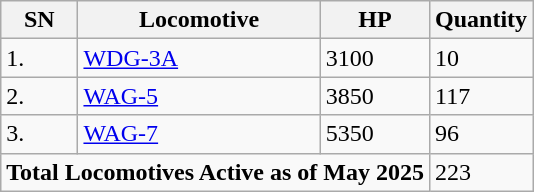<table class="wikitable sortable">
<tr>
<th>SN</th>
<th>Locomotive</th>
<th>HP</th>
<th>Quantity</th>
</tr>
<tr>
<td>1.</td>
<td><a href='#'>WDG-3A</a></td>
<td>3100</td>
<td>10</td>
</tr>
<tr>
<td>2.</td>
<td><a href='#'>WAG-5</a></td>
<td>3850</td>
<td>117</td>
</tr>
<tr>
<td>3.</td>
<td><a href='#'>WAG-7</a></td>
<td>5350</td>
<td>96</td>
</tr>
<tr>
<td colspan="3"><strong>Total Locomotives Active as of May 2025</strong></td>
<td>223</td>
</tr>
</table>
